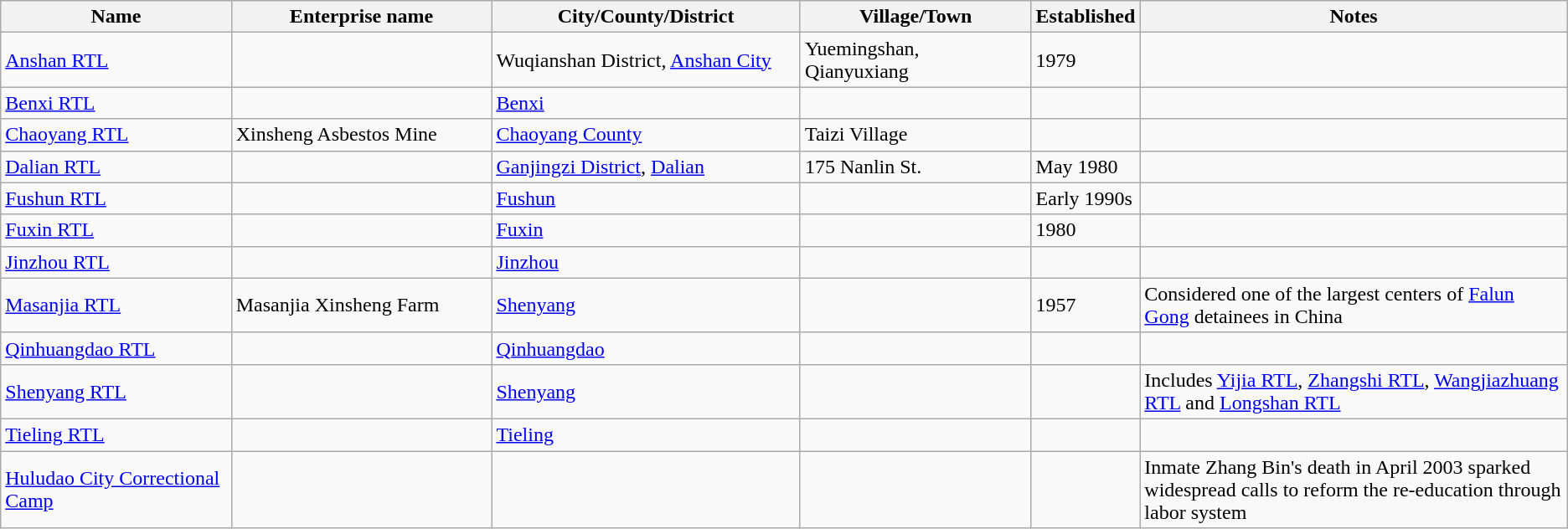<table class="wikitable">
<tr>
<th width=15%>Name</th>
<th width=17%>Enterprise name</th>
<th width=20%>City/County/District</th>
<th width=15%>Village/Town</th>
<th width=5%>Established</th>
<th width=28%>Notes</th>
</tr>
<tr>
<td><a href='#'>Anshan RTL</a></td>
<td></td>
<td>Wuqianshan District, <a href='#'>Anshan City</a></td>
<td>Yuemingshan, Qianyuxiang</td>
<td>1979</td>
<td></td>
</tr>
<tr>
<td><a href='#'>Benxi RTL</a></td>
<td></td>
<td><a href='#'>Benxi</a></td>
<td></td>
<td></td>
<td></td>
</tr>
<tr>
<td><a href='#'>Chaoyang RTL</a></td>
<td>Xinsheng Asbestos Mine</td>
<td><a href='#'>Chaoyang County</a></td>
<td>Taizi Village</td>
<td></td>
<td></td>
</tr>
<tr>
<td><a href='#'>Dalian RTL</a></td>
<td></td>
<td><a href='#'>Ganjingzi District</a>, <a href='#'>Dalian</a></td>
<td>175 Nanlin St.</td>
<td>May 1980</td>
<td></td>
</tr>
<tr>
<td><a href='#'>Fushun RTL</a></td>
<td></td>
<td><a href='#'>Fushun</a></td>
<td></td>
<td>Early 1990s</td>
<td></td>
</tr>
<tr>
<td><a href='#'>Fuxin RTL</a></td>
<td></td>
<td><a href='#'>Fuxin</a></td>
<td></td>
<td>1980</td>
<td></td>
</tr>
<tr>
<td><a href='#'>Jinzhou RTL</a></td>
<td></td>
<td><a href='#'>Jinzhou</a></td>
<td></td>
<td></td>
<td></td>
</tr>
<tr>
<td><a href='#'>Masanjia RTL</a></td>
<td>Masanjia Xinsheng Farm</td>
<td><a href='#'>Shenyang</a></td>
<td></td>
<td>1957</td>
<td>Considered one of the largest centers of <a href='#'>Falun Gong</a> detainees in China</td>
</tr>
<tr>
<td><a href='#'>Qinhuangdao RTL</a></td>
<td></td>
<td><a href='#'>Qinhuangdao</a></td>
<td></td>
<td></td>
<td></td>
</tr>
<tr>
<td><a href='#'>Shenyang RTL</a></td>
<td></td>
<td><a href='#'>Shenyang</a></td>
<td></td>
<td></td>
<td>Includes <a href='#'>Yijia RTL</a>, <a href='#'>Zhangshi RTL</a>, <a href='#'>Wangjiazhuang RTL</a> and <a href='#'>Longshan RTL</a></td>
</tr>
<tr>
<td><a href='#'>Tieling RTL</a></td>
<td></td>
<td><a href='#'>Tieling</a></td>
<td></td>
<td></td>
<td></td>
</tr>
<tr>
<td><a href='#'>Huludao City Correctional Camp</a></td>
<td></td>
<td></td>
<td></td>
<td></td>
<td>Inmate Zhang Bin's death in April 2003 sparked widespread calls to reform the re-education through labor system</td>
</tr>
</table>
